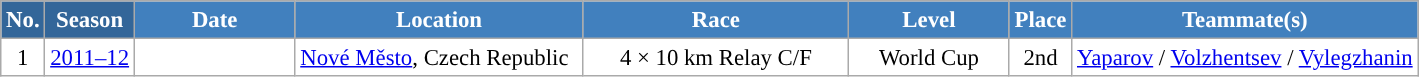<table class="wikitable sortable" style="font-size:95%; text-align:center; border:grey solid 1px; border-collapse:collapse; background:#ffffff;">
<tr style="background:#efefef;">
<th style="background-color:#369; color:white;">No.</th>
<th style="background-color:#369; color:white;">Season</th>
<th style="background-color:#4180be; color:white; width:100px;">Date</th>
<th style="background-color:#4180be; color:white; width:185px;">Location</th>
<th style="background-color:#4180be; color:white; width:170px;">Race</th>
<th style="background-color:#4180be; color:white; width:100px;">Level</th>
<th style="background-color:#4180be; color:white;">Place</th>
<th style="background-color:#4180be; color:white;">Teammate(s)</th>
</tr>
<tr>
<td>1</td>
<td><a href='#'>2011–12</a></td>
<td style="text-align: right;"></td>
<td style="text-align: left;"> <a href='#'>Nové Město</a>, Czech Republic</td>
<td>4 × 10 km Relay C/F</td>
<td>World Cup</td>
<td>2nd</td>
<td><a href='#'>Yaparov</a> / <a href='#'>Volzhentsev</a> / <a href='#'>Vylegzhanin</a></td>
</tr>
</table>
